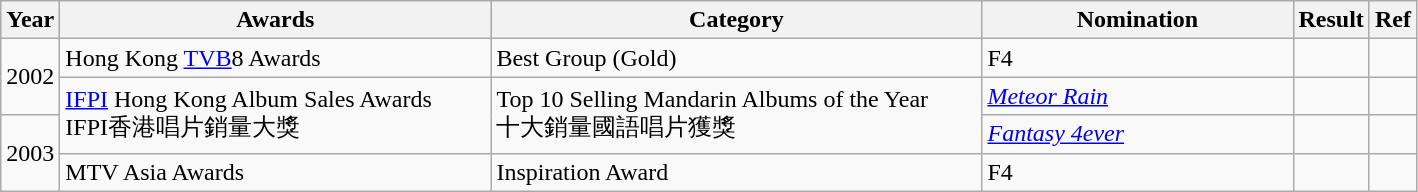<table class="wikitable">
<tr>
<th>Year</th>
<th style="width:280px;">Awards</th>
<th style="width:320px;">Category</th>
<th style="width:200px;">Nomination</th>
<th>Result</th>
<th>Ref</th>
</tr>
<tr>
<td rowspan=2>2002</td>
<td>Hong Kong <a href='#'>TVB</a>8 Awards</td>
<td>Best Group (Gold)</td>
<td>F4</td>
<td></td>
<td style="text-align:center;"></td>
</tr>
<tr>
<td rowspan="2"><a href='#'>IFPI</a> Hong Kong Album Sales Awards<br>IFPI香港唱片銷量大獎</td>
<td rowspan="2">Top 10 Selling Mandarin Albums of the Year<br>十大銷量國語唱片獲獎</td>
<td><em><a href='#'>Meteor Rain</a></em></td>
<td></td>
<td style="text-align:center;"></td>
</tr>
<tr>
<td rowspan=2>2003</td>
<td><em><a href='#'>Fantasy 4ever</a></em></td>
<td></td>
<td style="text-align:center;"></td>
</tr>
<tr>
<td>MTV Asia Awards</td>
<td>Inspiration Award</td>
<td>F4</td>
<td></td>
<td style="text-align:center;"></td>
</tr>
</table>
